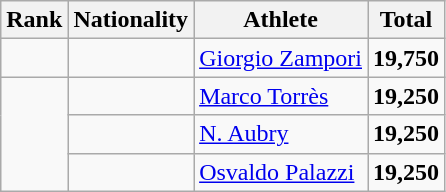<table class="wikitable">
<tr>
<th>Rank</th>
<th>Nationality</th>
<th>Athlete</th>
<th>Total</th>
</tr>
<tr>
<td></td>
<td></td>
<td><a href='#'>Giorgio Zampori</a></td>
<td><strong>19,750</strong></td>
</tr>
<tr>
<td rowspan="3"></td>
<td></td>
<td><a href='#'>Marco Torrès</a></td>
<td><strong>19,250</strong></td>
</tr>
<tr>
<td></td>
<td><a href='#'>N. Aubry</a></td>
<td><strong>19,250</strong></td>
</tr>
<tr>
<td></td>
<td><a href='#'>Osvaldo Palazzi</a></td>
<td><strong>19,250</strong></td>
</tr>
</table>
